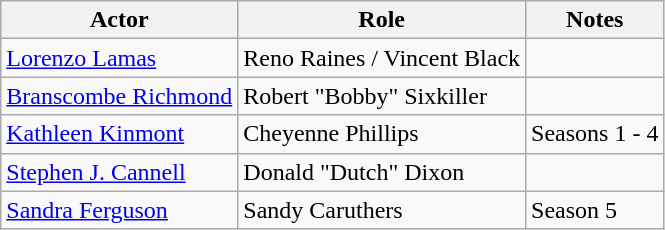<table class="wikitable">
<tr>
<th>Actor</th>
<th>Role</th>
<th>Notes</th>
</tr>
<tr>
<td><a href='#'>Lorenzo Lamas</a></td>
<td>Reno Raines / Vincent Black</td>
<td></td>
</tr>
<tr>
<td><a href='#'>Branscombe Richmond</a></td>
<td>Robert "Bobby" Sixkiller</td>
<td></td>
</tr>
<tr>
<td><a href='#'>Kathleen Kinmont</a></td>
<td>Cheyenne Phillips</td>
<td>Seasons 1 - 4</td>
</tr>
<tr>
<td><a href='#'>Stephen J. Cannell</a></td>
<td>Donald "Dutch" Dixon</td>
<td></td>
</tr>
<tr>
<td><a href='#'>Sandra Ferguson</a></td>
<td>Sandy Caruthers</td>
<td>Season 5</td>
</tr>
</table>
